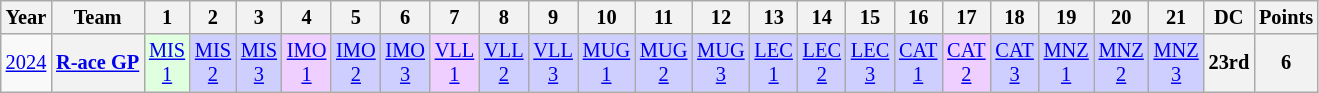<table class="wikitable" style="text-align:center; font-size:85%">
<tr>
<th>Year</th>
<th>Team</th>
<th>1</th>
<th>2</th>
<th>3</th>
<th>4</th>
<th>5</th>
<th>6</th>
<th>7</th>
<th>8</th>
<th>9</th>
<th>10</th>
<th>11</th>
<th>12</th>
<th>13</th>
<th>14</th>
<th>15</th>
<th>16</th>
<th>17</th>
<th>18</th>
<th>19</th>
<th>20</th>
<th>21</th>
<th>DC</th>
<th>Points</th>
</tr>
<tr>
<td><a href='#'>2024</a></td>
<th nowrap><a href='#'>R-ace GP</a></th>
<td style="background:#DFFFDF"><a href='#'>MIS<br>1</a><br></td>
<td style="background:#CFCFFF"><a href='#'>MIS<br>2</a><br></td>
<td style="background:#CFCFFF"><a href='#'>MIS<br>3</a><br></td>
<td style="background:#EFCFFF"><a href='#'>IMO<br>1</a><br></td>
<td style="background:#CFCFFF"><a href='#'>IMO<br>2</a><br></td>
<td style="background:#CFCFFF"><a href='#'>IMO<br>3</a><br></td>
<td style="background:#EFCFFF"><a href='#'>VLL<br>1</a><br></td>
<td style="background:#CFCFFF"><a href='#'>VLL<br>2</a><br></td>
<td style="background:#CFCFFF"><a href='#'>VLL<br>3</a><br></td>
<td style="background:#CFCFFF"><a href='#'>MUG<br>1</a><br></td>
<td style="background:#CFCFFF"><a href='#'>MUG<br>2</a><br></td>
<td style="background:#CFCFFF"><a href='#'>MUG<br>3</a><br></td>
<td style="background:#CFCFFF"><a href='#'>LEC<br>1</a><br></td>
<td style="background:#CFCFFF"><a href='#'>LEC<br>2</a><br></td>
<td style="background:#CFCFFF"><a href='#'>LEC<br>3</a><br></td>
<td style="background:#CFCFFF"><a href='#'>CAT<br>1</a><br></td>
<td style="background:#EFCFFF"><a href='#'>CAT<br>2</a><br></td>
<td style="background:#CFCFFF"><a href='#'>CAT<br>3</a><br></td>
<td style="background:#CFCFFF"><a href='#'>MNZ<br>1</a><br></td>
<td style="background:#CFCFFF"><a href='#'>MNZ<br>2</a><br></td>
<td style="background:#CFCFFF"><a href='#'>MNZ<br>3</a><br></td>
<th>23rd</th>
<th>6</th>
</tr>
</table>
